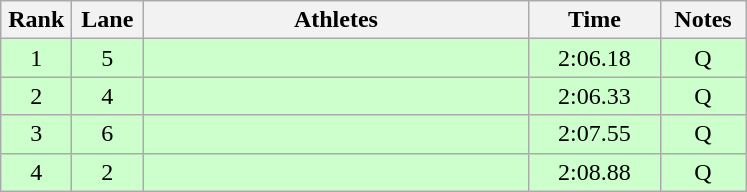<table class="wikitable sortable" style="text-align:center;">
<tr>
<th width=40>Rank</th>
<th width=40>Lane</th>
<th width=250>Athletes</th>
<th width=80>Time</th>
<th width=50>Notes</th>
</tr>
<tr bgcolor=ccffcc>
<td>1</td>
<td>5</td>
<td align=left></td>
<td>2:06.18</td>
<td>Q</td>
</tr>
<tr bgcolor=ccffcc>
<td>2</td>
<td>4</td>
<td align=left></td>
<td>2:06.33</td>
<td>Q</td>
</tr>
<tr bgcolor=ccffcc>
<td>3</td>
<td>6</td>
<td align=left></td>
<td>2:07.55</td>
<td>Q</td>
</tr>
<tr bgcolor=ccffcc>
<td>4</td>
<td>2</td>
<td align=left></td>
<td>2:08.88</td>
<td>Q</td>
</tr>
</table>
